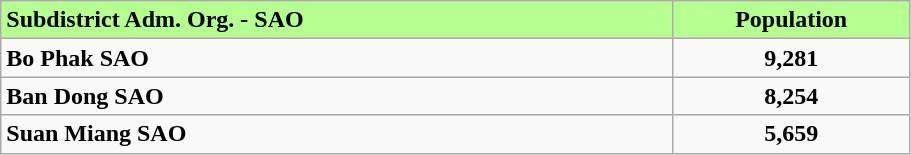<table class="wikitable" style="width:48%; display:inline-table;">
<tr>
<th scope="col" style= "width:74%; background: #b4ff90; text-align:left;"><strong>Subdistrict Adm. Org. - SAO</strong></th>
<th scope="col" style= "width:26%; background: #b4ff90; text-align:center;"><strong>Population</strong></th>
</tr>
<tr>
<td><strong>Bo Phak SAO</strong></td>
<td style="text-align:center;"><strong>9,281</strong></td>
</tr>
<tr>
<td><strong>Ban Dong SAO</strong></td>
<td style="text-align:center;"><strong>8,254</strong></td>
</tr>
<tr>
<td><strong>Suan Miang SAO</strong></td>
<td style="text-align:center;"><strong>5,659</strong></td>
</tr>
</table>
